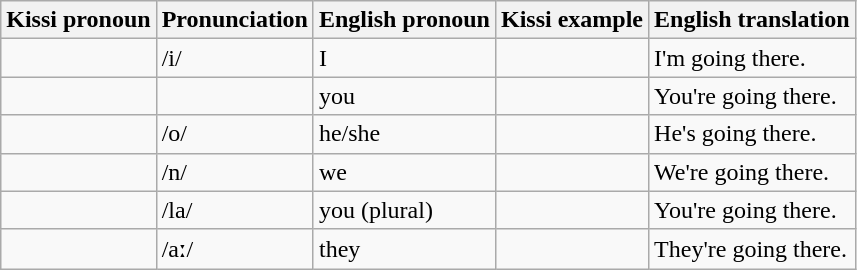<table class="wikitable">
<tr>
<th>Kissi pronoun</th>
<th>Pronunciation</th>
<th>English pronoun</th>
<th>Kissi example</th>
<th>English translation</th>
</tr>
<tr>
<td></td>
<td>/i/</td>
<td>I</td>
<td></td>
<td>I'm going there.</td>
</tr>
<tr>
<td></td>
<td></td>
<td>you</td>
<td></td>
<td>You're going there.</td>
</tr>
<tr>
<td></td>
<td>/o/</td>
<td>he/she</td>
<td></td>
<td>He's going there.</td>
</tr>
<tr>
<td></td>
<td>/n/</td>
<td>we</td>
<td></td>
<td>We're going there.</td>
</tr>
<tr>
<td></td>
<td>/la/</td>
<td>you (plural)</td>
<td></td>
<td>You're going there.</td>
</tr>
<tr>
<td></td>
<td>/aː/</td>
<td>they</td>
<td></td>
<td>They're going there.</td>
</tr>
</table>
